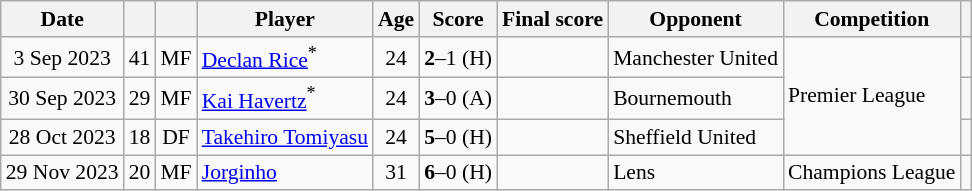<table class="wikitable" style="text-align:center; font-size:90%;">
<tr>
<th>Date</th>
<th></th>
<th></th>
<th>Player</th>
<th>Age</th>
<th>Score</th>
<th>Final score</th>
<th>Opponent</th>
<th>Competition</th>
<th></th>
</tr>
<tr>
<td>3 Sep 2023</td>
<td>41</td>
<td>MF</td>
<td style="text-align:left;"> <a href='#'>Declan Rice</a><sup>*</sup></td>
<td>24</td>
<td><strong>2</strong>–1 (H)</td>
<td></td>
<td style="text-align:left;">Manchester United</td>
<td rowspan="3" style="text-align:left;">Premier League</td>
<td></td>
</tr>
<tr>
<td>30 Sep 2023</td>
<td>29</td>
<td>MF</td>
<td style="text-align:left;"> <a href='#'>Kai Havertz</a><sup>*</sup></td>
<td>24</td>
<td><strong>3</strong>–0 (A)</td>
<td></td>
<td style="text-align:left;">Bournemouth</td>
<td></td>
</tr>
<tr>
<td>28 Oct 2023</td>
<td>18</td>
<td>DF</td>
<td style="text-align:left;"> <a href='#'>Takehiro Tomiyasu</a></td>
<td>24</td>
<td><strong>5</strong>–0 (H)</td>
<td></td>
<td style="text-align:left;">Sheffield United</td>
<td></td>
</tr>
<tr>
<td>29 Nov 2023</td>
<td>20</td>
<td>MF</td>
<td style="text-align:left;"> <a href='#'>Jorginho</a></td>
<td>31</td>
<td><strong>6</strong>–0 (H)</td>
<td></td>
<td style="text-align:left;"> Lens</td>
<td style="text-align:left;">Champions League</td>
<td></td>
</tr>
</table>
